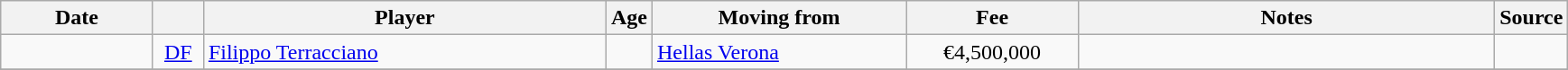<table class="wikitable sortable">
<tr>
<th style="width:105px">Date</th>
<th style="width:30px"></th>
<th style="width:290px">Player</th>
<th style="width:20px">Age</th>
<th style="width:180px">Moving from</th>
<th style="width:120px">Fee</th>
<th style="width:300px" class="unsortable">Notes</th>
<th style="width:35px">Source</th>
</tr>
<tr>
<td></td>
<td style="text-align:center"><a href='#'>DF</a></td>
<td> <a href='#'>Filippo Terracciano</a></td>
<td style="text-align:center"></td>
<td> <a href='#'>Hellas Verona</a></td>
<td style="text-align:center">€4,500,000</td>
<td style="text-align:center"></td>
<td></td>
</tr>
<tr>
</tr>
</table>
